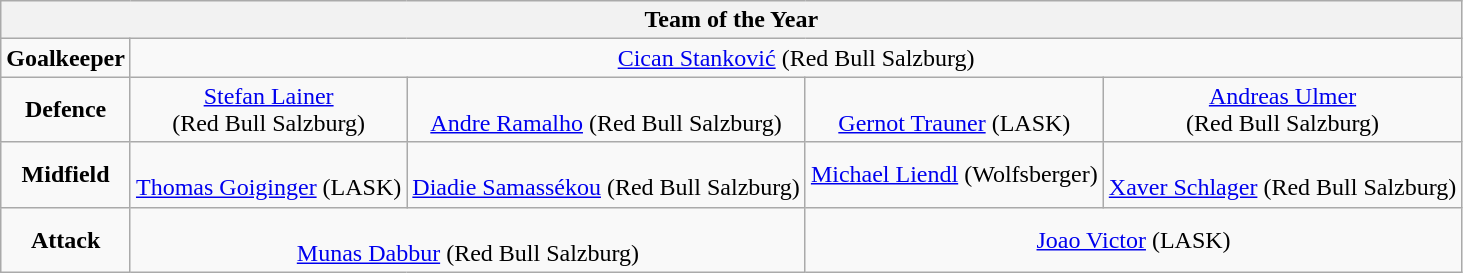<table class="wikitable" style="text-align:center">
<tr>
<th colspan="13">Team of the Year</th>
</tr>
<tr>
<td><strong>Goalkeeper</strong></td>
<td colspan="4"> <a href='#'>Cican Stanković</a> (Red Bull Salzburg)</td>
</tr>
<tr>
<td><strong>Defence</strong></td>
<td> <a href='#'>Stefan Lainer</a><br>(Red Bull Salzburg)</td>
<td><br><a href='#'>Andre Ramalho</a>
(Red Bull Salzburg)</td>
<td><br><a href='#'>Gernot Trauner</a>
(LASK)</td>
<td> <a href='#'>Andreas Ulmer</a><br>(Red Bull Salzburg)</td>
</tr>
<tr>
<td><strong>Midfield</strong></td>
<td><br><a href='#'>Thomas Goiginger</a>
(LASK)</td>
<td><br><a href='#'>Diadie Samassékou</a>
(Red Bull Salzburg)</td>
<td> <a href='#'>Michael Liendl</a> (Wolfsberger)</td>
<td><br><a href='#'>Xaver Schlager</a>
(Red Bull Salzburg)</td>
</tr>
<tr>
<td><strong>Attack</strong></td>
<td colspan="2.5"><br> <a href='#'>Munas Dabbur</a> (Red Bull Salzburg)</td>
<td colspan="2.5"> <a href='#'>Joao Victor</a> (LASK)</td>
</tr>
</table>
